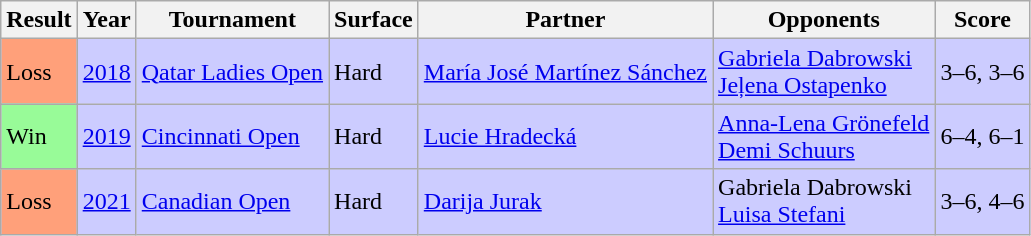<table class="sortable wikitable">
<tr>
<th>Result</th>
<th>Year</th>
<th>Tournament</th>
<th>Surface</th>
<th>Partner</th>
<th>Opponents</th>
<th class="unsortable">Score</th>
</tr>
<tr bgcolor=CCCCFF>
<td bgcolor=FFA07A>Loss</td>
<td><a href='#'>2018</a></td>
<td><a href='#'>Qatar Ladies Open</a></td>
<td>Hard</td>
<td> <a href='#'>María José Martínez Sánchez</a></td>
<td> <a href='#'>Gabriela Dabrowski</a> <br>  <a href='#'>Jeļena Ostapenko</a></td>
<td>3–6, 3–6</td>
</tr>
<tr bgcolor=CCCCFF>
<td bgcolor=98FB98>Win</td>
<td><a href='#'>2019</a></td>
<td><a href='#'>Cincinnati Open</a></td>
<td>Hard</td>
<td> <a href='#'>Lucie Hradecká</a></td>
<td> <a href='#'>Anna-Lena Grönefeld</a> <br>  <a href='#'>Demi Schuurs</a></td>
<td>6–4, 6–1</td>
</tr>
<tr bgcolor=CCCCFF>
<td bgcolor=FFA07A>Loss</td>
<td><a href='#'>2021</a></td>
<td><a href='#'>Canadian Open</a></td>
<td>Hard</td>
<td> <a href='#'>Darija Jurak</a></td>
<td> Gabriela Dabrowski <br>  <a href='#'>Luisa Stefani</a></td>
<td>3–6, 4–6</td>
</tr>
</table>
